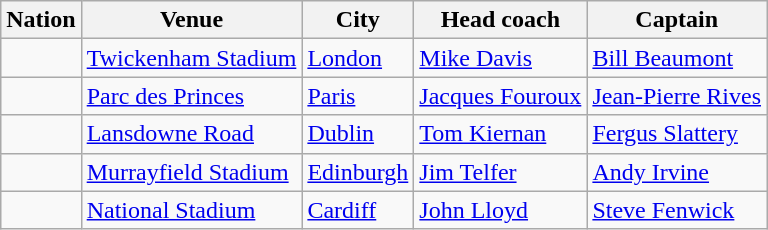<table class="wikitable">
<tr>
<th>Nation</th>
<th>Venue</th>
<th>City</th>
<th>Head coach</th>
<th>Captain</th>
</tr>
<tr>
<td></td>
<td><a href='#'>Twickenham Stadium</a></td>
<td><a href='#'>London</a></td>
<td><a href='#'>Mike Davis</a></td>
<td><a href='#'>Bill Beaumont</a></td>
</tr>
<tr>
<td></td>
<td><a href='#'>Parc des Princes</a></td>
<td><a href='#'>Paris</a></td>
<td><a href='#'>Jacques Fouroux</a></td>
<td><a href='#'>Jean-Pierre Rives</a></td>
</tr>
<tr>
<td></td>
<td><a href='#'>Lansdowne Road</a></td>
<td><a href='#'>Dublin</a></td>
<td><a href='#'>Tom Kiernan</a></td>
<td><a href='#'>Fergus Slattery</a></td>
</tr>
<tr>
<td></td>
<td><a href='#'>Murrayfield Stadium</a></td>
<td><a href='#'>Edinburgh</a></td>
<td><a href='#'>Jim Telfer</a></td>
<td><a href='#'>Andy Irvine</a></td>
</tr>
<tr>
<td></td>
<td><a href='#'>National Stadium</a></td>
<td><a href='#'>Cardiff</a></td>
<td><a href='#'>John Lloyd</a></td>
<td><a href='#'>Steve Fenwick</a></td>
</tr>
</table>
